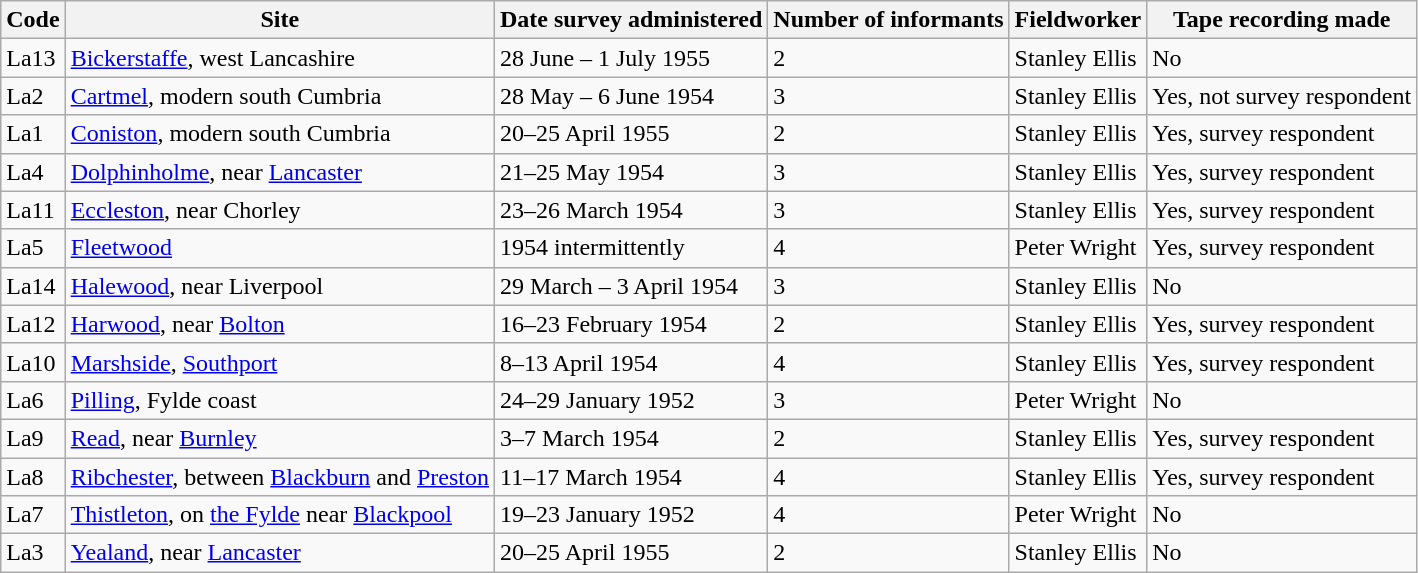<table class="wikitable sortable">
<tr>
<th>Code</th>
<th>Site</th>
<th>Date survey administered</th>
<th>Number of informants</th>
<th>Fieldworker</th>
<th>Tape recording made</th>
</tr>
<tr>
<td>La13</td>
<td><a href='#'>Bickerstaffe</a>, west Lancashire</td>
<td>28 June – 1 July 1955</td>
<td>2</td>
<td>Stanley Ellis</td>
<td>No</td>
</tr>
<tr>
<td>La2</td>
<td><a href='#'>Cartmel</a>, modern south Cumbria</td>
<td>28 May – 6 June 1954</td>
<td>3</td>
<td>Stanley Ellis</td>
<td>Yes, not survey respondent</td>
</tr>
<tr>
<td>La1</td>
<td><a href='#'>Coniston</a>, modern south Cumbria</td>
<td>20–25 April 1955</td>
<td>2</td>
<td>Stanley Ellis</td>
<td>Yes, survey respondent</td>
</tr>
<tr>
<td>La4</td>
<td><a href='#'>Dolphinholme</a>, near <a href='#'>Lancaster</a></td>
<td>21–25 May 1954</td>
<td>3</td>
<td>Stanley Ellis</td>
<td>Yes, survey respondent</td>
</tr>
<tr>
<td>La11</td>
<td><a href='#'>Eccleston</a>, near Chorley</td>
<td>23–26 March 1954</td>
<td>3</td>
<td>Stanley Ellis</td>
<td>Yes, survey respondent</td>
</tr>
<tr>
<td>La5</td>
<td><a href='#'>Fleetwood</a></td>
<td>1954 intermittently</td>
<td>4</td>
<td>Peter Wright</td>
<td>Yes, survey respondent</td>
</tr>
<tr>
<td>La14</td>
<td><a href='#'>Halewood</a>, near Liverpool</td>
<td>29 March – 3 April 1954</td>
<td>3</td>
<td>Stanley Ellis</td>
<td>No</td>
</tr>
<tr>
<td>La12</td>
<td><a href='#'>Harwood</a>, near <a href='#'>Bolton</a></td>
<td>16–23 February 1954</td>
<td>2</td>
<td>Stanley Ellis</td>
<td>Yes, survey respondent</td>
</tr>
<tr>
<td>La10</td>
<td><a href='#'>Marshside</a>, <a href='#'>Southport</a></td>
<td>8–13 April 1954</td>
<td>4</td>
<td>Stanley Ellis</td>
<td>Yes, survey respondent</td>
</tr>
<tr>
<td>La6</td>
<td><a href='#'>Pilling</a>, Fylde coast</td>
<td>24–29 January 1952</td>
<td>3</td>
<td>Peter Wright</td>
<td>No</td>
</tr>
<tr>
<td>La9</td>
<td><a href='#'>Read</a>, near <a href='#'>Burnley</a></td>
<td>3–7 March 1954</td>
<td>2</td>
<td>Stanley Ellis</td>
<td>Yes, survey respondent</td>
</tr>
<tr>
<td>La8</td>
<td><a href='#'>Ribchester</a>, between <a href='#'>Blackburn</a> and <a href='#'>Preston</a></td>
<td>11–17 March 1954</td>
<td>4</td>
<td>Stanley Ellis</td>
<td>Yes, survey respondent</td>
</tr>
<tr>
<td>La7</td>
<td><a href='#'>Thistleton</a>, on <a href='#'>the Fylde</a> near <a href='#'>Blackpool</a></td>
<td>19–23 January 1952</td>
<td>4</td>
<td>Peter Wright</td>
<td>No</td>
</tr>
<tr>
<td>La3</td>
<td><a href='#'>Yealand</a>, near <a href='#'>Lancaster</a></td>
<td>20–25 April 1955</td>
<td>2</td>
<td>Stanley Ellis</td>
<td>No</td>
</tr>
</table>
